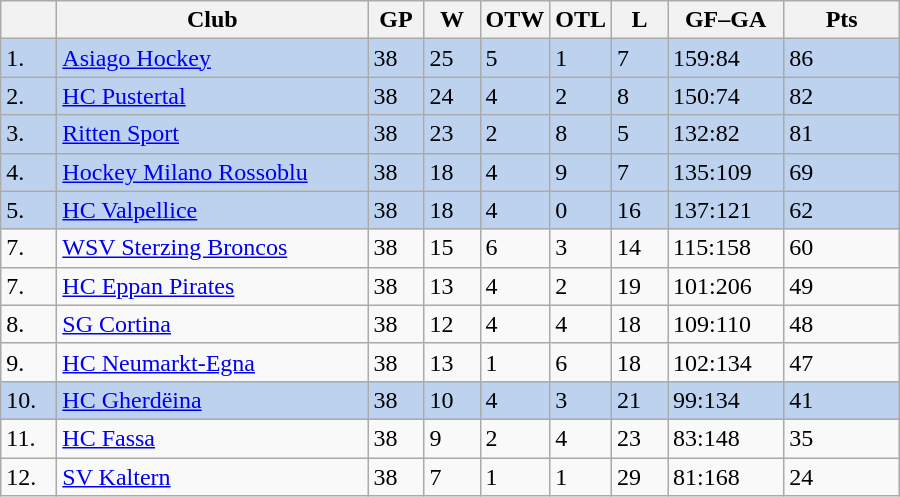<table class="wikitable">
<tr>
<th width="30"></th>
<th width="200">Club</th>
<th width="30">GP</th>
<th width="30">W</th>
<th width="30">OTW</th>
<th width="30">OTL</th>
<th width="30">L</th>
<th width="70">GF–GA</th>
<th width="70">Pts</th>
</tr>
<tr style="background-color:#BCD2EE">
<td>1.</td>
<td style="text-align:left"><a href='#'>Asiago Hockey</a></td>
<td>38</td>
<td>25</td>
<td>5</td>
<td>1</td>
<td>7</td>
<td>159:84</td>
<td>86</td>
</tr>
<tr style="background-color:#BCD2EE">
<td>2.</td>
<td align="left"><a href='#'>HC Pustertal</a></td>
<td>38</td>
<td>24</td>
<td>4</td>
<td>2</td>
<td>8</td>
<td>150:74</td>
<td>82</td>
</tr>
<tr style="background-color:#BCD2EE">
<td>3.</td>
<td align="left"><a href='#'>Ritten Sport</a></td>
<td>38</td>
<td>23</td>
<td>2</td>
<td>8</td>
<td>5</td>
<td>132:82</td>
<td>81</td>
</tr>
<tr style="background-color:#BCD2EE">
<td>4.</td>
<td align="left"><a href='#'>Hockey Milano Rossoblu</a></td>
<td>38</td>
<td>18</td>
<td>4</td>
<td>9</td>
<td>7</td>
<td>135:109</td>
<td>69</td>
</tr>
<tr style="background-color:#BCD2EE">
<td>5.</td>
<td align="left"><a href='#'>HC Valpellice</a></td>
<td>38</td>
<td>18</td>
<td>4</td>
<td>0</td>
<td>16</td>
<td>137:121</td>
<td>62</td>
</tr>
<tr>
<td>7.</td>
<td align="left"><a href='#'>WSV Sterzing Broncos</a></td>
<td>38</td>
<td>15</td>
<td>6</td>
<td>3</td>
<td>14</td>
<td>115:158</td>
<td>60</td>
</tr>
<tr>
<td>7.</td>
<td align="left"><a href='#'>HC Eppan Pirates</a></td>
<td>38</td>
<td>13</td>
<td>4</td>
<td>2</td>
<td>19</td>
<td>101:206</td>
<td>49</td>
</tr>
<tr>
<td>8.</td>
<td align="left"><a href='#'>SG Cortina</a></td>
<td>38</td>
<td>12</td>
<td>4</td>
<td>4</td>
<td>18</td>
<td>109:110</td>
<td>48</td>
</tr>
<tr>
<td>9.</td>
<td align="left"><a href='#'>HC Neumarkt-Egna</a></td>
<td>38</td>
<td>13</td>
<td>1</td>
<td>6</td>
<td>18</td>
<td>102:134</td>
<td>47</td>
</tr>
<tr style="background-color:#BCD2EE">
<td>10.</td>
<td align="left"><a href='#'>HC Gherdëina</a></td>
<td>38</td>
<td>10</td>
<td>4</td>
<td>3</td>
<td>21</td>
<td>99:134</td>
<td>41</td>
</tr>
<tr>
<td>11.</td>
<td align="left"><a href='#'>HC Fassa</a></td>
<td>38</td>
<td>9</td>
<td>2</td>
<td>4</td>
<td>23</td>
<td>83:148</td>
<td>35</td>
</tr>
<tr>
<td>12.</td>
<td align="left"><a href='#'>SV Kaltern</a></td>
<td>38</td>
<td>7</td>
<td>1</td>
<td>1</td>
<td>29</td>
<td>81:168</td>
<td>24</td>
</tr>
</table>
